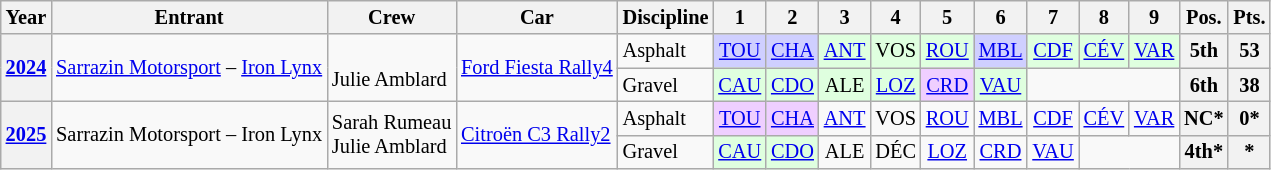<table class="wikitable" style="text-align:center; font-size:85%">
<tr>
<th>Year</th>
<th>Entrant</th>
<th>Crew</th>
<th>Car</th>
<th>Discipline</th>
<th>1</th>
<th>2</th>
<th>3</th>
<th>4</th>
<th>5</th>
<th>6</th>
<th>7</th>
<th>8</th>
<th>9</th>
<th>Pos.</th>
<th>Pts.</th>
</tr>
<tr>
<th rowspan=2><a href='#'>2024</a></th>
<td align=left rowspan=2 nowrap> <a href='#'>Sarrazin Motorsport</a> – <a href='#'>Iron Lynx</a></td>
<td align=left rowspan=2><br> Julie Amblard</td>
<td align=left rowspan=2 nowrap><a href='#'>Ford Fiesta Rally4</a></td>
<td align=left>Asphalt</td>
<td style="background-color:#CFCFFF"><a href='#'>TOU</a><br></td>
<td style="background-color:#CFCFFF"><a href='#'>CHA</a><br></td>
<td style="background-color:#DFFFDF"><a href='#'>ANT</a><br></td>
<td style="background-color:#DFFFDF">VOS<br></td>
<td style="background-color:#DFFFDF"><a href='#'>ROU</a><br></td>
<td style="background-color:#CFCFFF"><a href='#'>MBL</a><br></td>
<td style="background-color:#DFFFDF"><a href='#'>CDF</a><br></td>
<td style="background-color:#DFFFDF"><a href='#'>CÉV</a><br></td>
<td style="background-color:#DFFFDF"><a href='#'>VAR</a><br></td>
<th>5th</th>
<th>53</th>
</tr>
<tr>
<td align=left>Gravel</td>
<td style="background-color:#DFFFDF"><a href='#'>CAU</a><br></td>
<td style="background-color:#DFFFDF"><a href='#'>CDO</a><br></td>
<td style="background-color:#DFFFDF">ALE<br></td>
<td style="background-color:#DFFFDF"><a href='#'>LOZ</a><br></td>
<td style="background-color:#efcfff"><a href='#'>CRD</a><br></td>
<td style="background-color:#DFFFDF"><a href='#'>VAU</a><br></td>
<td colspan=3></td>
<th>6th</th>
<th>38</th>
</tr>
<tr>
<th rowspan=2><a href='#'>2025</a></th>
<td align=left rowspan=2> Sarrazin Motorsport – Iron Lynx</td>
<td align=left rowspan=2> Sarah Rumeau<br> Julie Amblard</td>
<td align=left rowspan=2><a href='#'>Citroën C3 Rally2</a></td>
<td align=left>Asphalt</td>
<td style="background-color:#efcfff"><a href='#'>TOU</a><br></td>
<td style="background-color:#efcfff"><a href='#'>CHA</a><br></td>
<td><a href='#'>ANT</a></td>
<td>VOS</td>
<td><a href='#'>ROU</a></td>
<td><a href='#'>MBL</a></td>
<td><a href='#'>CDF</a></td>
<td><a href='#'>CÉV</a></td>
<td><a href='#'>VAR</a></td>
<th>NC*</th>
<th>0*</th>
</tr>
<tr>
<td align=left>Gravel</td>
<td style="background-color:#DFFFDF"><a href='#'>CAU</a><br></td>
<td style="background-color:#DFFFDF"><a href='#'>CDO</a><br></td>
<td>ALE</td>
<td>DÉC</td>
<td><a href='#'>LOZ</a></td>
<td><a href='#'>CRD</a></td>
<td><a href='#'>VAU</a></td>
<td colspan=2></td>
<th>4th*</th>
<th>*</th>
</tr>
</table>
